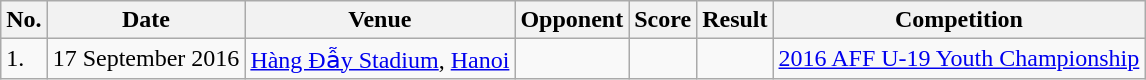<table class="wikitable" style="font-size:100%;">
<tr>
<th>No.</th>
<th>Date</th>
<th>Venue</th>
<th>Opponent</th>
<th>Score</th>
<th>Result</th>
<th>Competition</th>
</tr>
<tr>
<td>1.</td>
<td>17 September 2016</td>
<td><a href='#'>Hàng Đẫy Stadium</a>, <a href='#'>Hanoi</a></td>
<td></td>
<td></td>
<td></td>
<td><a href='#'>2016 AFF U-19 Youth Championship</a></td>
</tr>
</table>
